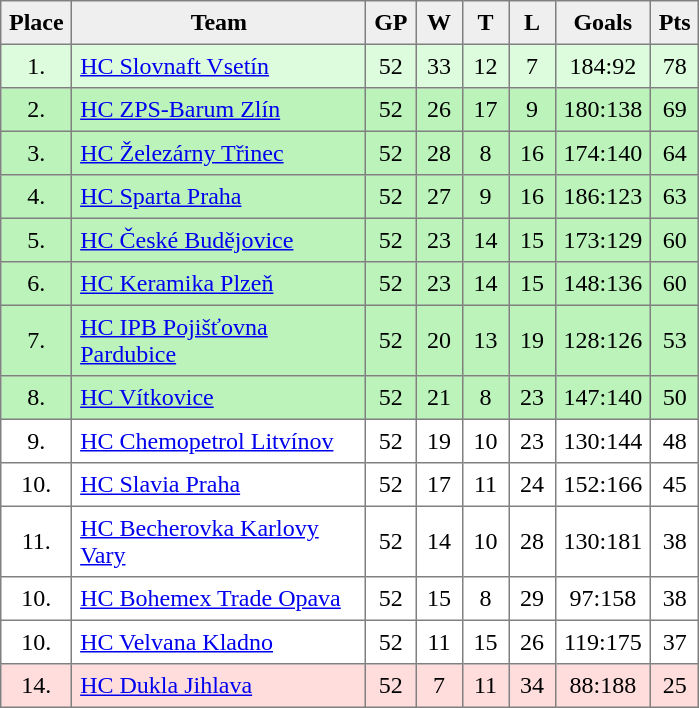<table style=border-collapse:collapse border=1 cellspacing=0 cellpadding=5>
<tr align=center bgcolor=#efefef>
<th width="20">Place</th>
<th width="185">Team</th>
<th width="20">GP</th>
<th width="20">W</th>
<th width="20">T</th>
<th width="20">L</th>
<th width="40">Goals</th>
<th width="20">Pts</th>
</tr>
<tr style="text-align:center;background:#DDFCDD">
<td>1.</td>
<td align="left"><a href='#'>HC Slovnaft Vsetín</a></td>
<td>52</td>
<td>33</td>
<td>12</td>
<td>7</td>
<td>184:92</td>
<td>78</td>
</tr>
<tr style="text-align:center;background:#BBF3BB">
<td>2.</td>
<td align="left"><a href='#'>HC ZPS-Barum Zlín</a></td>
<td>52</td>
<td>26</td>
<td>17</td>
<td>9</td>
<td>180:138</td>
<td>69</td>
</tr>
<tr style="text-align:center;background:#BBF3BB">
<td>3.</td>
<td align="left"><a href='#'>HC Železárny Třinec</a></td>
<td>52</td>
<td>28</td>
<td>8</td>
<td>16</td>
<td>174:140</td>
<td>64</td>
</tr>
<tr style="text-align:center;background:#BBF3BB">
<td>4.</td>
<td align="left"><a href='#'>HC Sparta Praha</a></td>
<td>52</td>
<td>27</td>
<td>9</td>
<td>16</td>
<td>186:123</td>
<td>63</td>
</tr>
<tr style="text-align:center;background:#BBF3BB">
<td>5.</td>
<td align="left"><a href='#'>HC České Budějovice</a></td>
<td>52</td>
<td>23</td>
<td>14</td>
<td>15</td>
<td>173:129</td>
<td>60</td>
</tr>
<tr style="text-align:center;background:#BBF3BB">
<td>6.</td>
<td align="left"><a href='#'>HC Keramika Plzeň</a></td>
<td>52</td>
<td>23</td>
<td>14</td>
<td>15</td>
<td>148:136</td>
<td>60</td>
</tr>
<tr style="text-align:center;background:#BBF3BB">
<td>7.</td>
<td align="left"><a href='#'>HC IPB Pojišťovna Pardubice</a></td>
<td>52</td>
<td>20</td>
<td>13</td>
<td>19</td>
<td>128:126</td>
<td>53</td>
</tr>
<tr style="text-align:center;background:#BBF3BB">
<td>8.</td>
<td align="left"><a href='#'>HC Vítkovice</a></td>
<td>52</td>
<td>21</td>
<td>8</td>
<td>23</td>
<td>147:140</td>
<td>50</td>
</tr>
<tr align="center">
<td>9.</td>
<td align="left"><a href='#'>HC Chemopetrol Litvínov</a></td>
<td>52</td>
<td>19</td>
<td>10</td>
<td>23</td>
<td>130:144</td>
<td>48</td>
</tr>
<tr align="center">
<td>10.</td>
<td align="left"><a href='#'>HC Slavia Praha</a></td>
<td>52</td>
<td>17</td>
<td>11</td>
<td>24</td>
<td>152:166</td>
<td>45</td>
</tr>
<tr align="center">
<td>11.</td>
<td align="left"><a href='#'>HC Becherovka Karlovy Vary</a></td>
<td>52</td>
<td>14</td>
<td>10</td>
<td>28</td>
<td>130:181</td>
<td>38</td>
</tr>
<tr align="center">
<td>10.</td>
<td align="left"><a href='#'>HC Bohemex Trade Opava</a></td>
<td>52</td>
<td>15</td>
<td>8</td>
<td>29</td>
<td>97:158</td>
<td>38</td>
</tr>
<tr align="center">
<td>10.</td>
<td align="left"><a href='#'>HC Velvana Kladno</a></td>
<td>52</td>
<td>11</td>
<td>15</td>
<td>26</td>
<td>119:175</td>
<td>37</td>
</tr>
<tr style="text-align:center;background:#FFDDDD">
<td>14.</td>
<td align="left"><a href='#'>HC Dukla Jihlava</a></td>
<td>52</td>
<td>7</td>
<td>11</td>
<td>34</td>
<td>88:188</td>
<td>25</td>
</tr>
</table>
